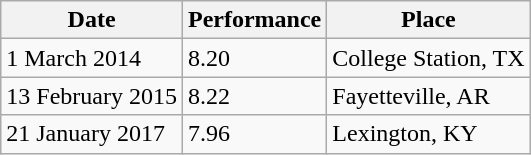<table class="wikitable">
<tr>
<th>Date</th>
<th>Performance</th>
<th>Place</th>
</tr>
<tr>
<td>1 March 2014</td>
<td>8.20</td>
<td>College Station, TX</td>
</tr>
<tr>
<td>13 February 2015</td>
<td>8.22</td>
<td>Fayetteville, AR</td>
</tr>
<tr>
<td>21 January 2017</td>
<td>7.96</td>
<td>Lexington, KY</td>
</tr>
</table>
